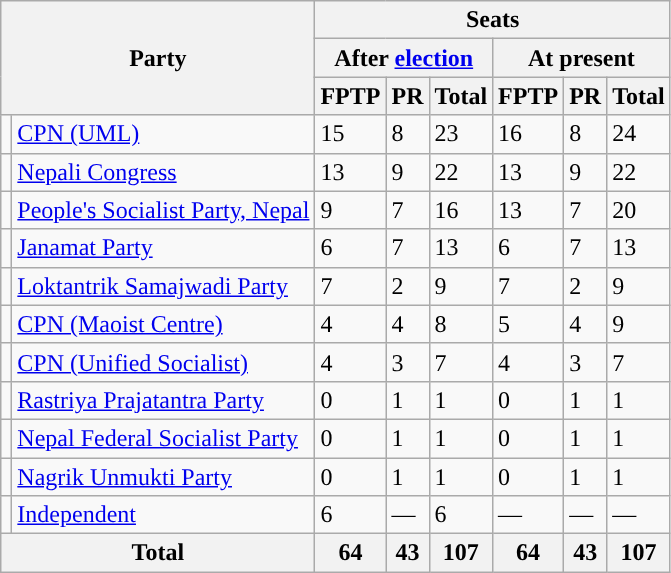<table class="wikitable">
<tr>
<th colspan="2" rowspan="3">Party</th>
<th colspan="6">Seats</th>
</tr>
<tr>
<th colspan="3">After <a href='#'>election</a></th>
<th colspan="3">At present</th>
</tr>
<tr>
<th>FPTP</th>
<th>PR</th>
<th>Total</th>
<th>FPTP</th>
<th>PR</th>
<th>Total</th>
</tr>
<tr>
<td></td>
<td><a href='#'>CPN (UML)</a></td>
<td>15</td>
<td>8</td>
<td>23</td>
<td>16</td>
<td>8</td>
<td>24</td>
</tr>
<tr>
<td></td>
<td><a href='#'>Nepali Congress</a></td>
<td>13</td>
<td>9</td>
<td>22</td>
<td>13</td>
<td>9</td>
<td>22</td>
</tr>
<tr>
<td></td>
<td><a href='#'>People's Socialist Party, Nepal</a></td>
<td>9</td>
<td>7</td>
<td>16</td>
<td>13</td>
<td>7</td>
<td>20</td>
</tr>
<tr>
<td></td>
<td><a href='#'>Janamat Party</a></td>
<td>6</td>
<td>7</td>
<td>13</td>
<td>6</td>
<td>7</td>
<td>13</td>
</tr>
<tr>
<td></td>
<td><a href='#'>Loktantrik Samajwadi Party</a></td>
<td>7</td>
<td>2</td>
<td>9</td>
<td>7</td>
<td>2</td>
<td>9</td>
</tr>
<tr>
<td></td>
<td><a href='#'>CPN (Maoist Centre)</a></td>
<td>4</td>
<td>4</td>
<td>8</td>
<td>5</td>
<td>4</td>
<td>9</td>
</tr>
<tr>
<td></td>
<td><a href='#'>CPN (Unified Socialist)</a></td>
<td>4</td>
<td>3</td>
<td>7</td>
<td>4</td>
<td>3</td>
<td>7</td>
</tr>
<tr>
<td></td>
<td><a href='#'>Rastriya Prajatantra Party</a></td>
<td>0</td>
<td>1</td>
<td>1</td>
<td>0</td>
<td>1</td>
<td>1</td>
</tr>
<tr>
<td></td>
<td><a href='#'>Nepal Federal Socialist Party</a></td>
<td>0</td>
<td>1</td>
<td>1</td>
<td>0</td>
<td>1</td>
<td>1</td>
</tr>
<tr>
<td></td>
<td><a href='#'>Nagrik Unmukti Party</a></td>
<td>0</td>
<td>1</td>
<td>1</td>
<td>0</td>
<td>1</td>
<td>1</td>
</tr>
<tr>
<td></td>
<td><a href='#'>Independent</a></td>
<td>6</td>
<td>—</td>
<td>6</td>
<td>—</td>
<td>—</td>
<td>—</td>
</tr>
<tr>
<th colspan="2">Total</th>
<th>64</th>
<th>43</th>
<th>107</th>
<th>64</th>
<th>43</th>
<th>107</th>
</tr>
</table>
